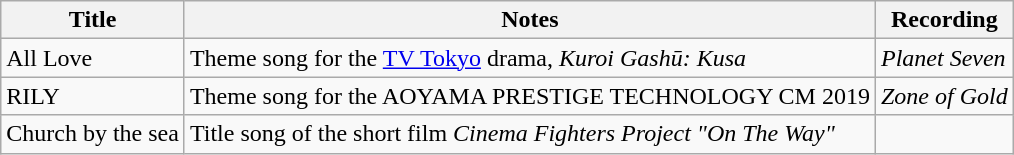<table class="wikitable">
<tr>
<th>Title</th>
<th>Notes</th>
<th>Recording</th>
</tr>
<tr>
<td>All Love</td>
<td>Theme song for the <a href='#'>TV Tokyo</a> drama, <em>Kuroi Gashū: Kusa</em></td>
<td><em>Planet Seven</em></td>
</tr>
<tr>
<td>RILY</td>
<td>Theme song for the AOYAMA PRESTIGE TECHNOLOGY CM 2019</td>
<td><em>Zone of Gold</em></td>
</tr>
<tr>
<td>Church by the sea</td>
<td>Title song of the short film <em>Cinema Fighters Project "On The Way"</em></td>
<td></td>
</tr>
</table>
